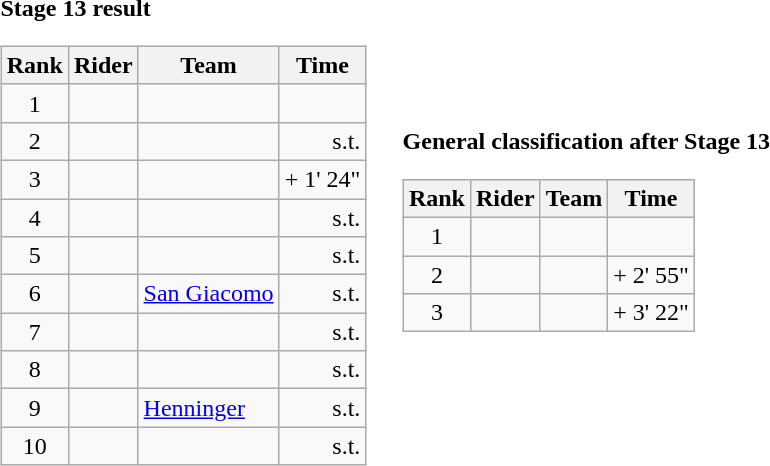<table>
<tr>
<td><strong>Stage 13 result</strong><br><table class="wikitable">
<tr>
<th scope="col">Rank</th>
<th scope="col">Rider</th>
<th scope="col">Team</th>
<th scope="col">Time</th>
</tr>
<tr>
<td style="text-align:center;">1</td>
<td></td>
<td></td>
<td style="text-align:right;"></td>
</tr>
<tr>
<td style="text-align:center;">2</td>
<td></td>
<td></td>
<td style="text-align:right;">s.t.</td>
</tr>
<tr>
<td style="text-align:center;">3</td>
<td></td>
<td></td>
<td style="text-align:right;">+ 1' 24"</td>
</tr>
<tr>
<td style="text-align:center;">4</td>
<td></td>
<td></td>
<td style="text-align:right;">s.t.</td>
</tr>
<tr>
<td style="text-align:center;">5</td>
<td></td>
<td></td>
<td style="text-align:right;">s.t.</td>
</tr>
<tr>
<td style="text-align:center;">6</td>
<td></td>
<td><a href='#'>San Giacomo</a></td>
<td style="text-align:right;">s.t.</td>
</tr>
<tr>
<td style="text-align:center;">7</td>
<td></td>
<td></td>
<td style="text-align:right;">s.t.</td>
</tr>
<tr>
<td style="text-align:center;">8</td>
<td></td>
<td></td>
<td style="text-align:right;">s.t.</td>
</tr>
<tr>
<td style="text-align:center;">9</td>
<td></td>
<td><a href='#'>Henninger</a></td>
<td style="text-align:right;">s.t.</td>
</tr>
<tr>
<td style="text-align:center;">10</td>
<td></td>
<td></td>
<td style="text-align:right;">s.t.</td>
</tr>
</table>
</td>
<td></td>
<td><strong>General classification after Stage 13</strong><br><table class="wikitable">
<tr>
<th scope="col">Rank</th>
<th scope="col">Rider</th>
<th scope="col">Team</th>
<th scope="col">Time</th>
</tr>
<tr>
<td style="text-align:center;">1</td>
<td></td>
<td></td>
<td style="text-align:right;"></td>
</tr>
<tr>
<td style="text-align:center;">2</td>
<td></td>
<td></td>
<td style="text-align:right;">+ 2' 55"</td>
</tr>
<tr>
<td style="text-align:center;">3</td>
<td></td>
<td></td>
<td style="text-align:right;">+ 3' 22"</td>
</tr>
</table>
</td>
</tr>
</table>
